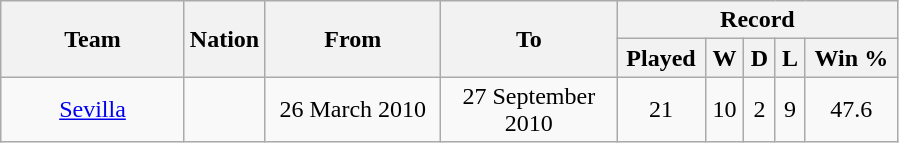<table class="wikitable" style="text-align: center">
<tr>
<th rowspan="2" width="115">Team</th>
<th rowspan="2" width="30">Nation</th>
<th rowspan="2" width="110">From</th>
<th rowspan="2" width="110">To</th>
<th colspan="5" width="180">Record</th>
</tr>
<tr>
<th>Played</th>
<th>W</th>
<th>D</th>
<th>L</th>
<th>Win %</th>
</tr>
<tr>
<td align=center><a href='#'>Sevilla</a></td>
<td></td>
<td align=center>26 March 2010</td>
<td align=center>27 September 2010</td>
<td>21</td>
<td>10</td>
<td>2</td>
<td>9</td>
<td>47.6</td>
</tr>
</table>
